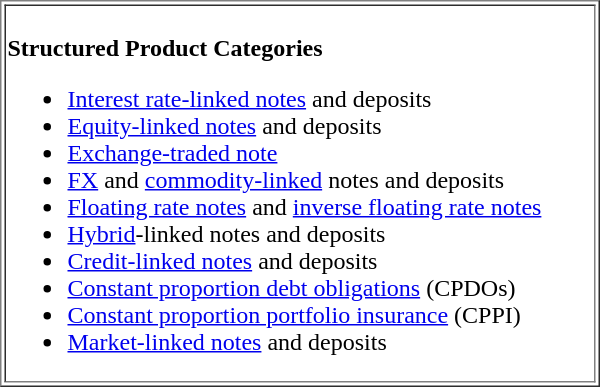<table style="float: right;" border="1" width="400">
<tr valign="top">
<td><br><strong>Structured Product Categories</strong><ul><li><a href='#'>Interest rate-linked notes</a> and deposits</li><li><a href='#'>Equity-linked notes</a> and deposits</li><li><a href='#'>Exchange-traded note</a></li><li><a href='#'>FX</a> and <a href='#'>commodity-linked</a> notes and deposits</li><li><a href='#'>Floating rate notes</a> and  <a href='#'>inverse floating rate notes</a></li><li><a href='#'>Hybrid</a>-linked notes and deposits</li><li><a href='#'>Credit-linked notes</a> and deposits</li><li><a href='#'>Constant proportion debt obligations</a> (CPDOs)</li><li><a href='#'>Constant proportion portfolio insurance</a> (CPPI)</li><li><a href='#'>Market-linked notes</a> and deposits</li></ul></td>
</tr>
</table>
